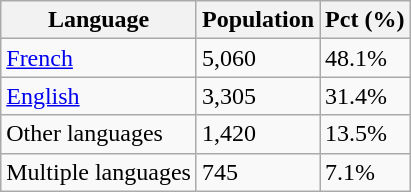<table class="wikitable">
<tr>
<th>Language</th>
<th>Population</th>
<th>Pct (%)</th>
</tr>
<tr>
<td><a href='#'>French</a></td>
<td>5,060</td>
<td>48.1%</td>
</tr>
<tr>
<td><a href='#'>English</a></td>
<td>3,305</td>
<td>31.4%</td>
</tr>
<tr>
<td>Other languages</td>
<td>1,420</td>
<td>13.5%</td>
</tr>
<tr>
<td>Multiple languages</td>
<td>745</td>
<td>7.1%</td>
</tr>
</table>
